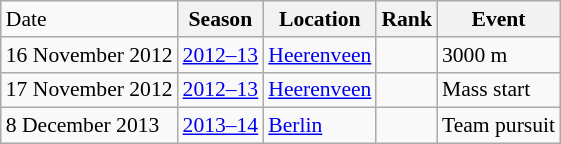<table class="wikitable sortable" style="font-size:90%" style="text-align:center">
<tr>
<td>Date</td>
<th>Season</th>
<th>Location</th>
<th>Rank</th>
<th>Event</th>
</tr>
<tr>
<td>16 November 2012</td>
<td><a href='#'>2012–13</a></td>
<td><a href='#'>Heerenveen</a></td>
<td></td>
<td>3000 m</td>
</tr>
<tr>
<td>17 November 2012</td>
<td><a href='#'>2012–13</a></td>
<td><a href='#'>Heerenveen</a></td>
<td></td>
<td>Mass start</td>
</tr>
<tr>
<td>8 December 2013</td>
<td><a href='#'>2013–14</a></td>
<td><a href='#'>Berlin</a></td>
<td></td>
<td>Team pursuit</td>
</tr>
</table>
